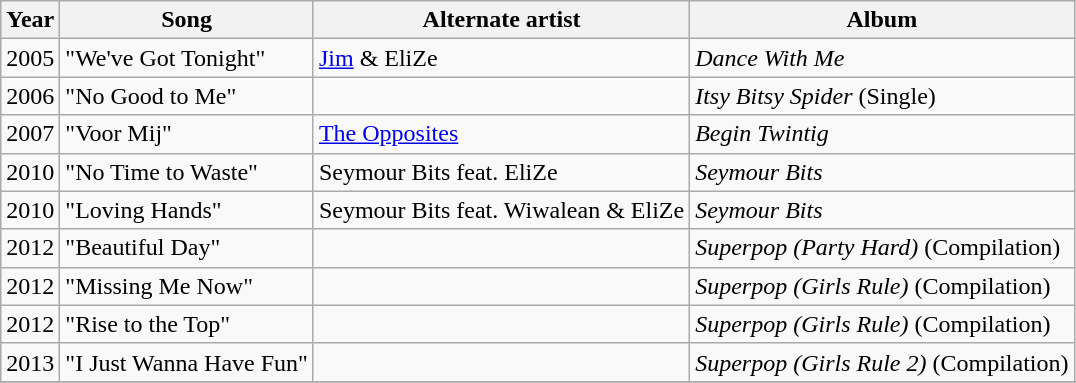<table class="wikitable">
<tr>
<th>Year</th>
<th>Song</th>
<th>Alternate artist</th>
<th>Album</th>
</tr>
<tr>
<td>2005</td>
<td>"We've Got Tonight"</td>
<td><a href='#'>Jim</a> & EliZe</td>
<td><em>Dance With Me</em></td>
</tr>
<tr>
<td>2006</td>
<td>"No Good to Me"</td>
<td></td>
<td><em>Itsy Bitsy Spider</em> (Single)</td>
</tr>
<tr>
<td>2007</td>
<td>"Voor Mij"</td>
<td><a href='#'>The Opposites</a></td>
<td><em>Begin Twintig</em></td>
</tr>
<tr>
<td>2010</td>
<td>"No Time to Waste"</td>
<td>Seymour Bits feat. EliZe</td>
<td><em>Seymour Bits</em></td>
</tr>
<tr>
<td>2010</td>
<td>"Loving Hands"</td>
<td>Seymour Bits feat. Wiwalean & EliZe</td>
<td><em>Seymour Bits</em></td>
</tr>
<tr>
<td>2012</td>
<td>"Beautiful Day"</td>
<td></td>
<td><em>Superpop (Party Hard)</em> (Compilation)</td>
</tr>
<tr>
<td>2012</td>
<td>"Missing Me Now"</td>
<td></td>
<td><em>Superpop (Girls Rule)</em> (Compilation)</td>
</tr>
<tr>
<td>2012</td>
<td>"Rise to the Top"</td>
<td></td>
<td><em>Superpop (Girls Rule)</em> (Compilation)</td>
</tr>
<tr>
<td>2013</td>
<td>"I Just Wanna Have Fun"</td>
<td></td>
<td><em>Superpop (Girls Rule 2)</em> (Compilation)</td>
</tr>
<tr>
</tr>
</table>
